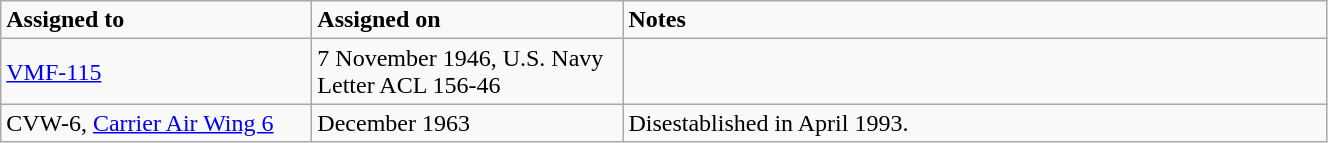<table class="wikitable" style="width: 70%;">
<tr>
<td style="width: 200px;"><strong>Assigned to</strong></td>
<td style="width: 200px;"><strong>Assigned on</strong></td>
<td><strong>Notes</strong></td>
</tr>
<tr>
<td><a href='#'>VMF-115</a></td>
<td>7 November 1946, U.S. Navy Letter ACL 156-46</td>
<td></td>
</tr>
<tr>
<td>CVW-6, <a href='#'>Carrier Air Wing 6</a></td>
<td>December 1963</td>
<td>Disestablished in April 1993.</td>
</tr>
</table>
